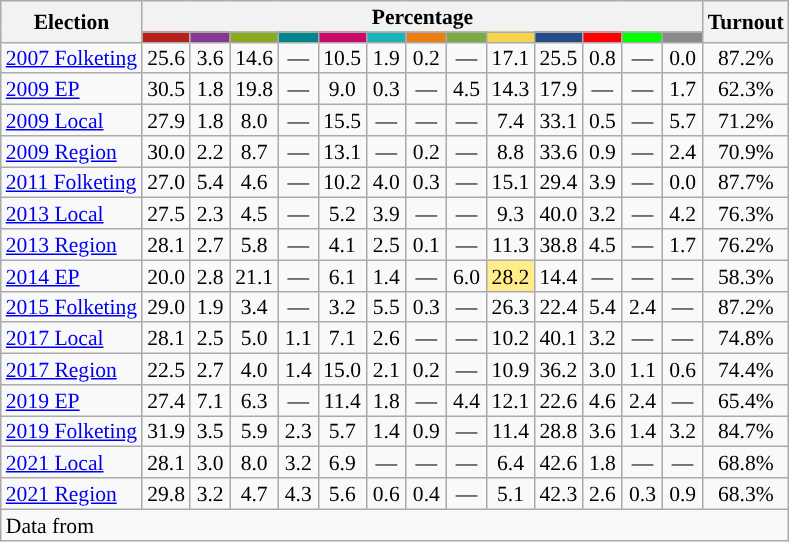<table class="wikitable" style="text-align:center; font-size:90%; line-height:14px">
<tr>
<th rowspan=2>Election</th>
<th colspan=13>Percentage</th>
<th rowspan=2>Turnout</th>
</tr>
<tr>
<td style="background:#B5211D; width:20px;"><strong><a href='#'></a></strong></td>
<td style="background:#843A93; width:20px;"><strong><a href='#'></a></strong></td>
<td style="background:#89A920; width:20px;"><strong><a href='#'></a></strong></td>
<td style="background:#00868B; width:20px;"><strong><a href='#'></a></strong></td>
<td style="background:#C9096C; width:20px;"><strong><a href='#'></a></strong></td>
<td style="background:#1CB1B7; width:20px;"><strong><a href='#'></a></strong></td>
<td style="background:#EC7D14; width:20px;"><strong><a href='#'></a></strong></td>
<td style="background:#78AB46; width:20px;"><strong><a href='#'></a></strong></td>
<td style="background:#F4D44D; width:20px;"><strong><a href='#'></a></strong></td>
<td style="background:#254C85; width:20px;"><strong><a href='#'></a></strong></td>
<td style="background:#FF0000; width:20px;"><strong><a href='#'></a></strong></td>
<td style="background:#00FF00; width:20px;"><strong><a href='#'></a></strong></td>
<td style="background:#8B8989; width:20px;"><strong></strong></td>
</tr>
<tr>
<td style="text-align:left"><a href='#'>2007 Folketing</a></td>
<td>25.6</td>
<td>3.6</td>
<td>14.6</td>
<td>—</td>
<td>10.5</td>
<td>1.9</td>
<td>0.2</td>
<td>—</td>
<td>17.1</td>
<td>25.5</td>
<td>0.8</td>
<td>—</td>
<td>0.0</td>
<td>87.2%</td>
</tr>
<tr>
<td style="text-align:left"><a href='#'>2009 EP</a></td>
<td>30.5</td>
<td>1.8</td>
<td>19.8</td>
<td>—</td>
<td>9.0</td>
<td>0.3</td>
<td>—</td>
<td>4.5</td>
<td>14.3</td>
<td>17.9</td>
<td>—</td>
<td>—</td>
<td>1.7</td>
<td>62.3%</td>
</tr>
<tr>
<td style="text-align:left"><a href='#'>2009 Local</a></td>
<td>27.9</td>
<td>1.8</td>
<td>8.0</td>
<td>—</td>
<td>15.5</td>
<td>—</td>
<td>—</td>
<td>—</td>
<td>7.4</td>
<td>33.1</td>
<td>0.5</td>
<td>—</td>
<td>5.7</td>
<td>71.2%</td>
</tr>
<tr>
<td style="text-align:left"><a href='#'>2009 Region</a></td>
<td>30.0</td>
<td>2.2</td>
<td>8.7</td>
<td>—</td>
<td>13.1</td>
<td>—</td>
<td>0.2</td>
<td>—</td>
<td>8.8</td>
<td>33.6</td>
<td>0.9</td>
<td>—</td>
<td>2.4</td>
<td>70.9%</td>
</tr>
<tr>
<td style="text-align:left"><a href='#'>2011 Folketing</a></td>
<td>27.0</td>
<td>5.4</td>
<td>4.6</td>
<td>—</td>
<td>10.2</td>
<td>4.0</td>
<td>0.3</td>
<td>—</td>
<td>15.1</td>
<td>29.4</td>
<td>3.9</td>
<td>—</td>
<td>0.0</td>
<td>87.7%</td>
</tr>
<tr>
<td style="text-align:left"><a href='#'>2013 Local</a></td>
<td>27.5</td>
<td>2.3</td>
<td>4.5</td>
<td>—</td>
<td>5.2</td>
<td>3.9</td>
<td>—</td>
<td>—</td>
<td>9.3</td>
<td>40.0</td>
<td>3.2</td>
<td>—</td>
<td>4.2</td>
<td>76.3%</td>
</tr>
<tr>
<td style="text-align:left"><a href='#'>2013 Region</a></td>
<td>28.1</td>
<td>2.7</td>
<td>5.8</td>
<td>—</td>
<td>4.1</td>
<td>2.5</td>
<td>0.1</td>
<td>—</td>
<td>11.3</td>
<td>38.8</td>
<td>4.5</td>
<td>—</td>
<td>1.7</td>
<td>76.2%</td>
</tr>
<tr>
<td style="text-align:left"><a href='#'>2014 EP</a></td>
<td>20.0</td>
<td>2.8</td>
<td>21.1</td>
<td>—</td>
<td>6.1</td>
<td>1.4</td>
<td>—</td>
<td>6.0</td>
<td style="background:#FFEC8B;">28.2</td>
<td>14.4</td>
<td>—</td>
<td>—</td>
<td>—</td>
<td>58.3%</td>
</tr>
<tr>
<td style="text-align:left"><a href='#'>2015 Folketing</a></td>
<td>29.0</td>
<td>1.9</td>
<td>3.4</td>
<td>—</td>
<td>3.2</td>
<td>5.5</td>
<td>0.3</td>
<td>—</td>
<td>26.3</td>
<td>22.4</td>
<td>5.4</td>
<td>2.4</td>
<td>—</td>
<td>87.2%</td>
</tr>
<tr>
<td style="text-align:left"><a href='#'>2017 Local</a></td>
<td>28.1</td>
<td>2.5</td>
<td>5.0</td>
<td>1.1</td>
<td>7.1</td>
<td>2.6</td>
<td>—</td>
<td>—</td>
<td>10.2</td>
<td>40.1</td>
<td>3.2</td>
<td>—</td>
<td>—</td>
<td>74.8%</td>
</tr>
<tr>
<td style="text-align:left"><a href='#'>2017 Region</a></td>
<td>22.5</td>
<td>2.7</td>
<td>4.0</td>
<td>1.4</td>
<td>15.0</td>
<td>2.1</td>
<td>0.2</td>
<td>—</td>
<td>10.9</td>
<td>36.2</td>
<td>3.0</td>
<td>1.1</td>
<td>0.6</td>
<td>74.4%</td>
</tr>
<tr>
<td style="text-align:left"><a href='#'>2019 EP</a></td>
<td>27.4</td>
<td>7.1</td>
<td>6.3</td>
<td>—</td>
<td>11.4</td>
<td>1.8</td>
<td>—</td>
<td>4.4</td>
<td>12.1</td>
<td>22.6</td>
<td>4.6</td>
<td>2.4</td>
<td>—</td>
<td>65.4%</td>
</tr>
<tr>
<td style="text-align:left"><a href='#'>2019 Folketing</a></td>
<td>31.9</td>
<td>3.5</td>
<td>5.9</td>
<td>2.3</td>
<td>5.7</td>
<td>1.4</td>
<td>0.9</td>
<td>—</td>
<td>11.4</td>
<td>28.8</td>
<td>3.6</td>
<td>1.4</td>
<td>3.2</td>
<td>84.7%</td>
</tr>
<tr>
<td style="text-align:left"><a href='#'>2021 Local</a></td>
<td>28.1</td>
<td>3.0</td>
<td>8.0</td>
<td>3.2</td>
<td>6.9</td>
<td>—</td>
<td>—</td>
<td>—</td>
<td>6.4</td>
<td>42.6</td>
<td>1.8</td>
<td>—</td>
<td>—</td>
<td>68.8%</td>
</tr>
<tr>
<td style="text-align:left"><a href='#'>2021 Region</a></td>
<td>29.8</td>
<td>3.2</td>
<td>4.7</td>
<td>4.3</td>
<td>5.6</td>
<td>0.6</td>
<td>0.4</td>
<td>—</td>
<td>5.1</td>
<td>42.3</td>
<td>2.6</td>
<td>0.3</td>
<td>0.9</td>
<td>68.3%</td>
</tr>
<tr>
<td colspan=20 style="text-align:left">Data from </td>
</tr>
</table>
